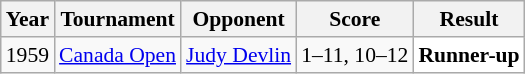<table class="sortable wikitable" style="font-size:90%;">
<tr>
<th>Year</th>
<th>Tournament</th>
<th>Opponent</th>
<th>Score</th>
<th>Result</th>
</tr>
<tr>
<td align="center">1959</td>
<td align="left"><a href='#'>Canada Open</a></td>
<td align="left"> <a href='#'>Judy Devlin</a></td>
<td align="left">1–11, 10–12</td>
<td style="text-align:left; background:white"> <strong>Runner-up</strong></td>
</tr>
</table>
